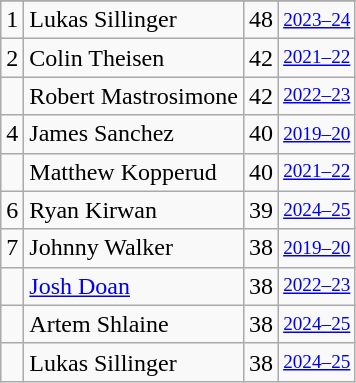<table class="wikitable">
<tr>
</tr>
<tr>
<td>1</td>
<td>Lukas Sillinger</td>
<td>48</td>
<td style="font-size:80%;"><a href='#'>2023–24</a></td>
</tr>
<tr>
<td>2</td>
<td>Colin Theisen</td>
<td>42</td>
<td style="font-size:80%;"><a href='#'>2021–22</a></td>
</tr>
<tr>
<td></td>
<td>Robert Mastrosimone</td>
<td>42</td>
<td style="font-size:80%;"><a href='#'>2022–23</a></td>
</tr>
<tr>
<td>4</td>
<td>James Sanchez</td>
<td>40</td>
<td style="font-size:80%;"><a href='#'>2019–20</a></td>
</tr>
<tr>
<td></td>
<td>Matthew Kopperud</td>
<td>40</td>
<td style="font-size:80%;"><a href='#'>2021–22</a></td>
</tr>
<tr>
<td>6</td>
<td>Ryan Kirwan</td>
<td>39</td>
<td style="font-size:80%;"><a href='#'>2024–25</a></td>
</tr>
<tr>
<td>7</td>
<td>Johnny Walker</td>
<td>38</td>
<td style="font-size:80%;"><a href='#'>2019–20</a></td>
</tr>
<tr>
<td></td>
<td><a href='#'>Josh Doan</a></td>
<td>38</td>
<td style="font-size:80%;"><a href='#'>2022–23</a></td>
</tr>
<tr>
<td></td>
<td>Artem Shlaine</td>
<td>38</td>
<td style="font-size:80%;"><a href='#'>2024–25</a></td>
</tr>
<tr>
<td></td>
<td>Lukas Sillinger</td>
<td>38</td>
<td style="font-size:80%;"><a href='#'>2024–25</a></td>
</tr>
</table>
